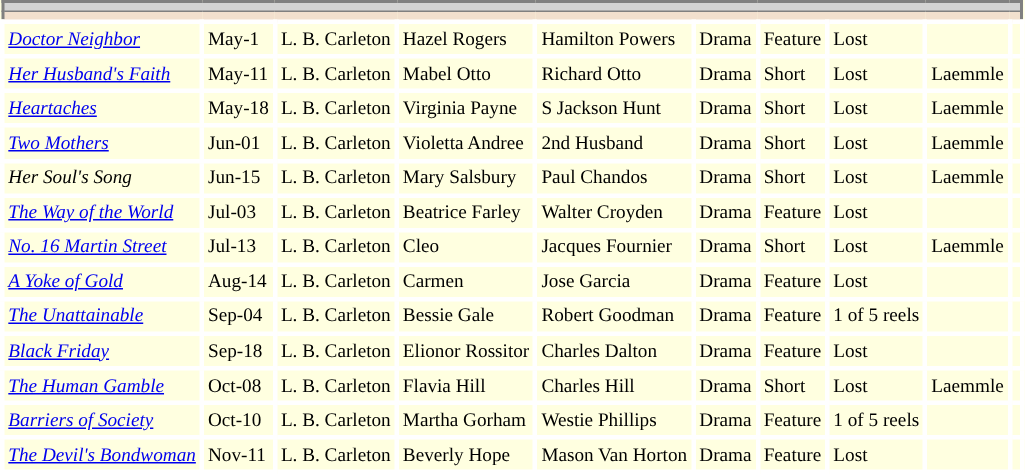<table class="wikitable mw-collapsible mw-collapsed" style="background:lightyellow; border:2px solid gray;font-size:80%; ">
<tr>
<th colspan="18" style="border:1px solid #808080;background: lightgrey;"></th>
</tr>
<tr>
<th style="border: 0px solid #FFFAF5; background:#F2E0CE"></th>
<th style="border:0px solid #FFFAF5; background:#F2E0CE"></th>
<th style="border:0px solid #FFFAF5; background:#F2E0CE"></th>
<th style="border:0px solid #FFFAF5; background:#F2E0CE"></th>
<th style="border:0px solid #FFFAF5; background:#F2E0CE"></th>
<th style="border:0px solid #FFFAF5; background:#F2E0CE"></th>
<th style="border:0px solid #FFFAF5; background:#F2E0CE"></th>
<th style="border:0px solid #FFFAF5; background:#F2E0CE"></th>
<th style="border:0px solid #FFFAF5; background:#F2E0CE"></th>
<th style="border:0px solid #FFFAF5; background:#F2E0CE"></th>
</tr>
<tr>
<td style="border:3px solid #FFFFFF"><em><a href='#'>Doctor Neighbor</a></em></td>
<td style="border:3px solid #FFFFFF">May-1</td>
<td style="border:3px solid #FFFFFF">L. B. Carleton</td>
<td style="border:3px solid #FFFFFF">Hazel Rogers</td>
<td style="border:3px solid #FFFFFF">Hamilton Powers</td>
<td style="border:3px solid #FFFFFF">Drama</td>
<td style="border:3px solid #FFFFFF">Feature</td>
<td style="border:3px solid #FFFFFF">Lost</td>
<td style="border:3px solid #FFFFFF"></td>
<td style="border:3px solid #FFFFFF"></td>
</tr>
<tr>
<td style="border:3px solid #FFFFFF"><em><a href='#'>Her Husband's Faith</a></em></td>
<td style="border:3px solid #FFFFFF">May-11</td>
<td style="border:3px solid #FFFFFF">L. B. Carleton</td>
<td style="border:3px solid #FFFFFF">Mabel Otto</td>
<td style="border:3px solid #FFFFFF">Richard Otto</td>
<td style="border:3px solid #FFFFFF">Drama</td>
<td style="border:3px solid #FFFFFF">Short</td>
<td style="border:3px solid #FFFFFF">Lost</td>
<td style="border:3px solid #FFFFFF">Laemmle</td>
<td style="border:3px solid #FFFFFF"></td>
</tr>
<tr>
<td style="border:3px solid #FFFFFF"><em><a href='#'>Heartaches</a> </em></td>
<td style="border:3px solid #FFFFFF">May-18</td>
<td style="border:3px solid #FFFFFF">L. B. Carleton</td>
<td style="border:3px solid #FFFFFF">Virginia Payne</td>
<td style="border:3px solid #FFFFFF">S Jackson Hunt</td>
<td style="border:3px solid #FFFFFF">Drama</td>
<td style="border:3px solid #FFFFFF">Short</td>
<td style="border:3px solid #FFFFFF">Lost</td>
<td style="border:3px solid #FFFFFF">Laemmle</td>
<td style="border:3px solid #FFFFFF"></td>
</tr>
<tr>
<td style="border:3px solid #FFFFFF"><em><a href='#'>Two Mothers</a></em></td>
<td style="border:3px solid #FFFFFF">Jun-01</td>
<td style="border:3px solid #FFFFFF">L. B. Carleton</td>
<td style="border:3px solid #FFFFFF">Violetta Andree</td>
<td style="border:3px solid #FFFFFF">2nd Husband</td>
<td style="border:3px solid #FFFFFF">Drama</td>
<td style="border:3px solid #FFFFFF">Short</td>
<td style="border:3px solid #FFFFFF">Lost</td>
<td style="border:3px solid #FFFFFF">Laemmle</td>
<td style="border:3px solid #FFFFFF"></td>
</tr>
<tr>
<td style="border:3px solid #FFFFFF"><em>Her Soul's Song</em></td>
<td style="border:3px solid #FFFFFF">Jun-15</td>
<td style="border:3px solid #FFFFFF">L. B. Carleton</td>
<td style="border:3px solid #FFFFFF">Mary Salsbury</td>
<td style="border:3px solid #FFFFFF">Paul Chandos</td>
<td style="border:3px solid #FFFFFF">Drama</td>
<td style="border:3px solid #FFFFFF">Short</td>
<td style="border:3px solid #FFFFFF">Lost</td>
<td style="border:3px solid #FFFFFF">Laemmle</td>
<td style="border:3px solid #FFFFFF"></td>
</tr>
<tr>
<td style="border:3px solid #FFFFFF"><em><a href='#'>The Way of the World</a></em></td>
<td style="border:3px solid #FFFFFF">Jul-03</td>
<td style="border:3px solid #FFFFFF">L. B. Carleton</td>
<td style="border:3px solid #FFFFFF">Beatrice Farley</td>
<td style="border:3px solid #FFFFFF">Walter Croyden</td>
<td style="border:3px solid #FFFFFF">Drama</td>
<td style="border:3px solid #FFFFFF">Feature</td>
<td style="border:3px solid #FFFFFF">Lost</td>
<td style="border:3px solid #FFFFFF"></td>
<td style="border:3px solid #FFFFFF"></td>
</tr>
<tr>
<td style="border:3px solid #FFFFFF"><em><a href='#'>No. 16 Martin Street</a></em></td>
<td style="border:3px solid #FFFFFF">Jul-13</td>
<td style="border:3px solid #FFFFFF">L. B. Carleton</td>
<td style="border:3px solid #FFFFFF">Cleo</td>
<td style="border:3px solid #FFFFFF">Jacques Fournier</td>
<td style="border:3px solid #FFFFFF">Drama</td>
<td style="border:3px solid #FFFFFF">Short</td>
<td style="border:3px solid #FFFFFF">Lost</td>
<td style="border:3px solid #FFFFFF">Laemmle</td>
<td style="border:3px solid #FFFFFF"></td>
</tr>
<tr>
<td style="border:3px solid #FFFFFF"><em><a href='#'>A Yoke of Gold</a></em></td>
<td style="border:3px solid #FFFFFF">Aug-14</td>
<td style="border:3px solid #FFFFFF">L. B. Carleton</td>
<td style="border:3px solid #FFFFFF">Carmen</td>
<td style="border:3px solid #FFFFFF">Jose Garcia</td>
<td style="border:3px solid #FFFFFF">Drama</td>
<td style="border:3px solid #FFFFFF">Feature</td>
<td style="border:3px solid #FFFFFF">Lost</td>
<td style="border:3px solid #FFFFFF"></td>
<td style="border:3px solid #FFFFFF"></td>
</tr>
<tr>
<td style="border:3px solid #FFFFFF"><em><a href='#'>The Unattainable</a></em></td>
<td style="border:3px solid #FFFFFF">Sep-04</td>
<td style="border:3px solid #FFFFFF">L. B. Carleton</td>
<td style="border:3px solid #FFFFFF">Bessie Gale</td>
<td style="border:3px solid #FFFFFF">Robert Goodman</td>
<td style="border:3px solid #FFFFFF">Drama</td>
<td style="border:3px solid #FFFFFF">Feature</td>
<td style="border:3px solid #FFFFFF">1 of 5 reels</td>
<td style="border:3px solid #FFFFFF"></td>
<td style="border:3px solid #FFFFFF"></td>
</tr>
<tr>
<td style="border:3px solid #FFFFFF"><em><a href='#'>Black Friday</a></em></td>
<td style="border:3px solid #FFFFFF">Sep-18</td>
<td style="border:3px solid #FFFFFF">L. B. Carleton</td>
<td style="border:3px solid #FFFFFF">Elionor Rossitor</td>
<td style="border:3px solid #FFFFFF">Charles Dalton</td>
<td style="border:3px solid #FFFFFF">Drama</td>
<td style="border:3px solid #FFFFFF">Feature</td>
<td style="border:3px solid #FFFFFF">Lost</td>
<td style="border:3px solid #FFFFFF"></td>
<td style="border:3px solid #FFFFFF"></td>
</tr>
<tr>
<td style="border:3px solid #FFFFFF"><em><a href='#'>The Human Gamble</a></em></td>
<td style="border:3px solid #FFFFFF">Oct-08</td>
<td style="border:3px solid #FFFFFF">L. B. Carleton</td>
<td style="border:3px solid #FFFFFF">Flavia Hill</td>
<td style="border:3px solid #FFFFFF">Charles Hill</td>
<td style="border:3px solid #FFFFFF">Drama</td>
<td style="border:3px solid #FFFFFF">Short</td>
<td style="border:3px solid #FFFFFF">Lost</td>
<td style="border:3px solid #FFFFFF">Laemmle</td>
<td style="border:3px solid #FFFFFF"></td>
</tr>
<tr>
<td style="border:3px solid #FFFFFF"><em><a href='#'>Barriers of Society</a></em></td>
<td style="border:3px solid #FFFFFF">Oct-10</td>
<td style="border:3px solid #FFFFFF">L. B. Carleton</td>
<td style="border:3px solid #FFFFFF">Martha Gorham</td>
<td style="border:3px solid #FFFFFF">Westie Phillips</td>
<td style="border:3px solid #FFFFFF">Drama</td>
<td style="border:3px solid #FFFFFF">Feature</td>
<td style="border:3px solid #FFFFFF">1 of 5 reels</td>
<td style="border:3px solid #FFFFFF"></td>
<td style="border:3px solid #FFFFFF"></td>
</tr>
<tr>
<td style="border:3px solid #FFFFFF"><em><a href='#'>The Devil's Bondwoman</a></em></td>
<td style="border:3px solid #FFFFFF">Nov-11</td>
<td style="border:3px solid #FFFFFF">L. B. Carleton</td>
<td style="border:3px solid #FFFFFF">Beverly Hope</td>
<td style="border:3px solid #FFFFFF">Mason Van Horton</td>
<td style="border:3px solid #FFFFFF">Drama</td>
<td style="border:3px solid #FFFFFF">Feature</td>
<td style="border:3px solid #FFFFFF">Lost</td>
<td style="border:3px solid #FFFFFF"></td>
<td style="border:3px solid #FFFFFF"></td>
</tr>
</table>
